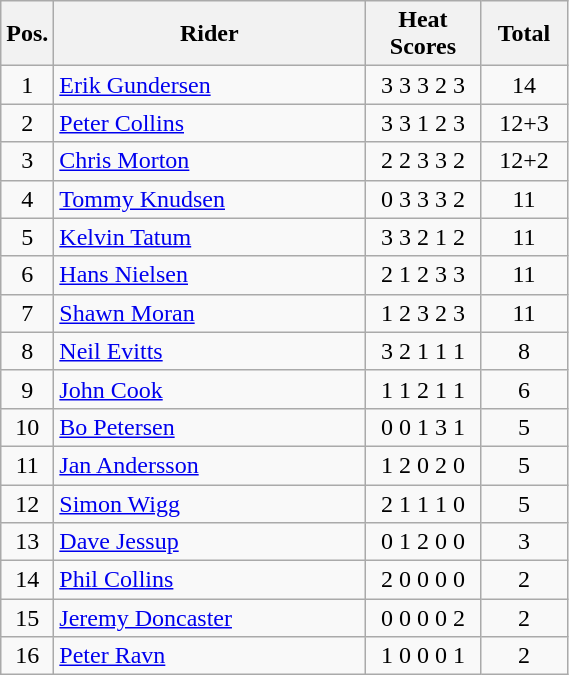<table class=wikitable>
<tr>
<th width=25px>Pos.</th>
<th width=200px>Rider</th>
<th width=70px>Heat Scores</th>
<th width=50px>Total</th>
</tr>
<tr align=center >
<td>1</td>
<td align=left> <a href='#'>Erik Gundersen</a></td>
<td>3	3	3	2	3</td>
<td>14</td>
</tr>
<tr align=center>
<td>2</td>
<td align=left> <a href='#'>Peter Collins</a></td>
<td>3	3	1	2	3</td>
<td>12+3</td>
</tr>
<tr align=center>
<td>3</td>
<td align=left> <a href='#'>Chris Morton</a></td>
<td>2	2	3	3	2</td>
<td>12+2</td>
</tr>
<tr align=center>
<td>4</td>
<td align=left> <a href='#'>Tommy Knudsen</a></td>
<td>0	3	3	3	2</td>
<td>11</td>
</tr>
<tr align=center>
<td>5</td>
<td align=left> <a href='#'>Kelvin Tatum</a></td>
<td>3	3	2	1	2</td>
<td>11</td>
</tr>
<tr align=center>
<td>6</td>
<td align=left> <a href='#'>Hans Nielsen</a></td>
<td>2	1	2	3	3</td>
<td>11</td>
</tr>
<tr align=center>
<td>7</td>
<td align=left> <a href='#'>Shawn Moran</a></td>
<td>1	2	3	2	3</td>
<td>11</td>
</tr>
<tr align=center>
<td>8</td>
<td align=left> <a href='#'>Neil Evitts</a></td>
<td>3	2	1	1	1</td>
<td>8</td>
</tr>
<tr align=center>
<td>9</td>
<td align=left> <a href='#'>John Cook</a></td>
<td>1	1	2	1	1</td>
<td>6</td>
</tr>
<tr align=center>
<td>10</td>
<td align=left> <a href='#'>Bo Petersen</a></td>
<td>0	0	1	3	1</td>
<td>5</td>
</tr>
<tr align=center>
<td>11</td>
<td align=left> <a href='#'>Jan Andersson</a></td>
<td>1	2	0	2	0</td>
<td>5</td>
</tr>
<tr align=center>
<td>12</td>
<td align=left> <a href='#'>Simon Wigg</a></td>
<td>2	1	1	1	0</td>
<td>5</td>
</tr>
<tr align=center>
<td>13</td>
<td align=left> <a href='#'>Dave Jessup</a></td>
<td>0	1	2	0	0</td>
<td>3</td>
</tr>
<tr align=center>
<td>14</td>
<td align=left> <a href='#'>Phil Collins</a></td>
<td>2	0	0	0	0</td>
<td>2</td>
</tr>
<tr align=center>
<td>15</td>
<td align=left> <a href='#'>Jeremy Doncaster</a></td>
<td>0	0	0	0	2</td>
<td>2</td>
</tr>
<tr align=center>
<td>16</td>
<td align=left>  <a href='#'>Peter Ravn</a></td>
<td>1	0	0	0	1</td>
<td>2</td>
</tr>
</table>
